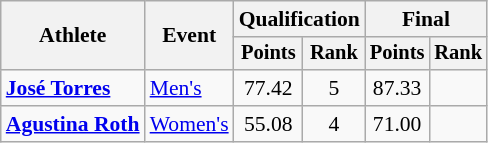<table class="wikitable" style="font-size:90%;text-align:center">
<tr>
<th rowspan=2>Athlete</th>
<th rowspan=2>Event</th>
<th colspan=2>Qualification</th>
<th colspan=2>Final</th>
</tr>
<tr style=font-size:95%>
<th>Points</th>
<th>Rank</th>
<th>Points</th>
<th>Rank</th>
</tr>
<tr>
<td style="text-align:left"><strong><a href='#'>José Torres</a></strong></td>
<td style="text-align:left"><a href='#'>Men's</a></td>
<td>77.42</td>
<td>5</td>
<td>87.33</td>
<td></td>
</tr>
<tr>
<td style="text-align:left"><strong><a href='#'>Agustina Roth</a></strong></td>
<td style="text-align:left"><a href='#'>Women's</a></td>
<td>55.08</td>
<td>4</td>
<td>71.00</td>
<td></td>
</tr>
</table>
